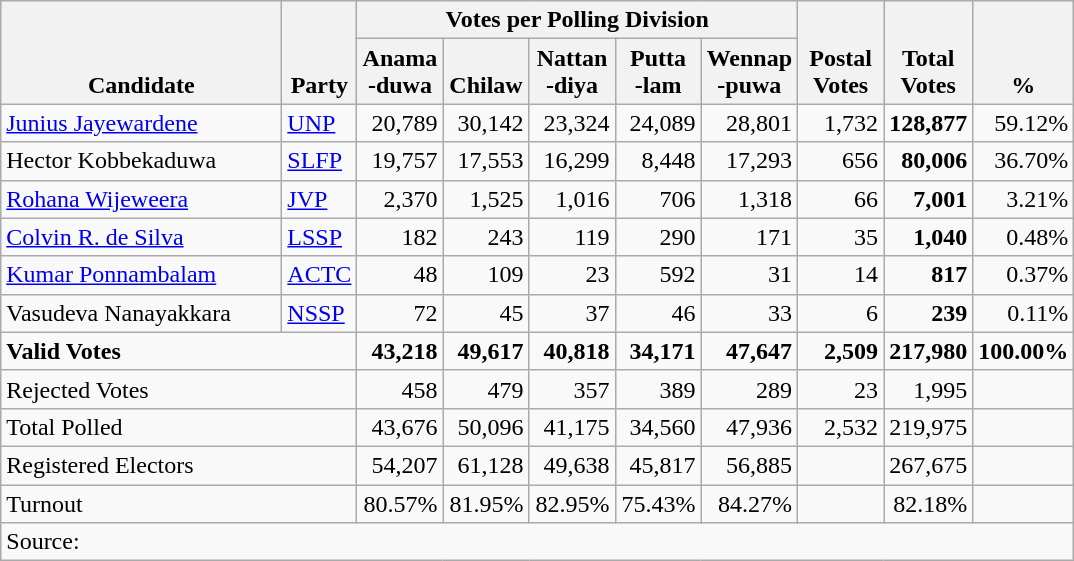<table class="wikitable" border="1" style="text-align:right;">
<tr>
<th align=left valign=bottom rowspan=2 width="180">Candidate</th>
<th align=left valign=bottom rowspan=2 width="40">Party</th>
<th colspan=5>Votes per Polling Division</th>
<th align=center valign=bottom rowspan=2 width="50">Postal<br>Votes</th>
<th align=center valign=bottom rowspan=2 width="50">Total Votes</th>
<th align=center valign=bottom rowspan=2 width="50">%</th>
</tr>
<tr>
<th align=center valign=bottom width="50">Anama<br>-duwa</th>
<th align=center valign=bottom width="50">Chilaw</th>
<th align=center valign=bottom width="50">Nattan<br>-diya</th>
<th align=center valign=bottom width="50">Putta<br>-lam</th>
<th align=center valign=bottom width="50">Wennap<br>-puwa</th>
</tr>
<tr>
<td align=left><a href='#'>Junius Jayewardene</a></td>
<td align=left><a href='#'>UNP</a></td>
<td>20,789</td>
<td>30,142</td>
<td>23,324</td>
<td>24,089</td>
<td>28,801</td>
<td>1,732</td>
<td><strong>128,877</strong></td>
<td>59.12%</td>
</tr>
<tr>
<td align=left>Hector Kobbekaduwa</td>
<td align=left><a href='#'>SLFP</a></td>
<td>19,757</td>
<td>17,553</td>
<td>16,299</td>
<td>8,448</td>
<td>17,293</td>
<td>656</td>
<td><strong>80,006</strong></td>
<td>36.70%</td>
</tr>
<tr>
<td align=left><a href='#'>Rohana Wijeweera</a></td>
<td align=left><a href='#'>JVP</a></td>
<td>2,370</td>
<td>1,525</td>
<td>1,016</td>
<td>706</td>
<td>1,318</td>
<td>66</td>
<td><strong>7,001</strong></td>
<td>3.21%</td>
</tr>
<tr>
<td align=left><a href='#'>Colvin R. de Silva</a></td>
<td align=left><a href='#'>LSSP</a></td>
<td>182</td>
<td>243</td>
<td>119</td>
<td>290</td>
<td>171</td>
<td>35</td>
<td><strong>1,040</strong></td>
<td>0.48%</td>
</tr>
<tr>
<td align=left><a href='#'>Kumar Ponnambalam</a></td>
<td align=left><a href='#'>ACTC</a></td>
<td>48</td>
<td>109</td>
<td>23</td>
<td>592</td>
<td>31</td>
<td>14</td>
<td><strong>817</strong></td>
<td>0.37%</td>
</tr>
<tr>
<td align=left>Vasudeva Nanayakkara</td>
<td align=left><a href='#'>NSSP</a></td>
<td>72</td>
<td>45</td>
<td>37</td>
<td>46</td>
<td>33</td>
<td>6</td>
<td><strong>239</strong></td>
<td>0.11%</td>
</tr>
<tr>
<td align=left colspan=2><strong>Valid Votes</strong></td>
<td><strong>43,218</strong></td>
<td><strong>49,617</strong></td>
<td><strong>40,818</strong></td>
<td><strong>34,171</strong></td>
<td><strong>47,647</strong></td>
<td><strong>2,509</strong></td>
<td><strong>217,980</strong></td>
<td><strong>100.00%</strong></td>
</tr>
<tr>
<td align=left colspan=2>Rejected Votes</td>
<td>458</td>
<td>479</td>
<td>357</td>
<td>389</td>
<td>289</td>
<td>23</td>
<td>1,995</td>
<td></td>
</tr>
<tr>
<td align=left colspan=2>Total Polled</td>
<td>43,676</td>
<td>50,096</td>
<td>41,175</td>
<td>34,560</td>
<td>47,936</td>
<td>2,532</td>
<td>219,975</td>
<td></td>
</tr>
<tr>
<td align=left colspan=2>Registered Electors</td>
<td>54,207</td>
<td>61,128</td>
<td>49,638</td>
<td>45,817</td>
<td>56,885</td>
<td></td>
<td>267,675</td>
<td></td>
</tr>
<tr>
<td align=left colspan=2>Turnout</td>
<td>80.57%</td>
<td>81.95%</td>
<td>82.95%</td>
<td>75.43%</td>
<td>84.27%</td>
<td></td>
<td>82.18%</td>
<td></td>
</tr>
<tr>
<td align=left colspan=10>Source:</td>
</tr>
</table>
